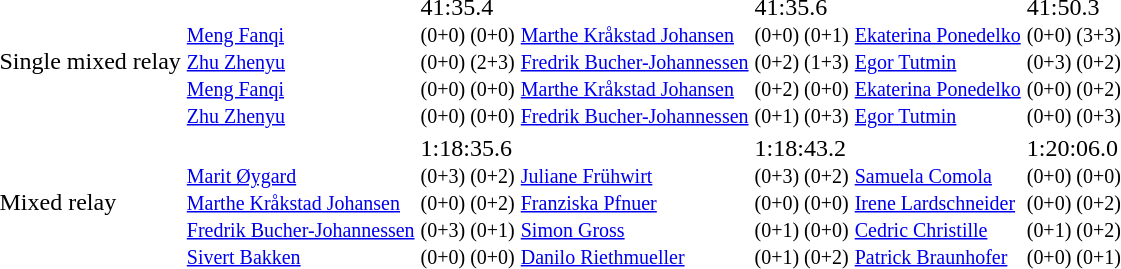<table>
<tr>
<td>Single mixed relay<br></td>
<td><br><small><a href='#'>Meng Fanqi</a><br><a href='#'>Zhu Zhenyu</a><br><a href='#'>Meng Fanqi</a><br><a href='#'>Zhu Zhenyu</a></small></td>
<td>41:35.4<br><small>(0+0) (0+0)<br>(0+0) (2+3)<br>(0+0) (0+0)<br>(0+0) (0+0)</small></td>
<td><br><small><a href='#'>Marthe Kråkstad Johansen</a><br><a href='#'>Fredrik Bucher-Johannessen</a><br><a href='#'>Marthe Kråkstad Johansen</a><br><a href='#'>Fredrik Bucher-Johannessen</a></small></td>
<td>41:35.6<br><small>(0+0) (0+1)<br>(0+2) (1+3)<br>(0+2) (0+0)<br>(0+1) (0+3)</small></td>
<td><br><small><a href='#'>Ekaterina Ponedelko</a><br><a href='#'>Egor Tutmin</a><br><a href='#'>Ekaterina Ponedelko</a><br><a href='#'>Egor Tutmin</a></small></td>
<td>41:50.3<br><small>(0+0) (3+3)<br>(0+3) (0+2)<br>(0+0) (0+2)<br>(0+0) (0+3)</small></td>
</tr>
<tr>
<td>Mixed relay<br></td>
<td><br><small><a href='#'>Marit Øygard</a><br><a href='#'>Marthe Kråkstad Johansen</a><br><a href='#'>Fredrik Bucher-Johannessen</a><br><a href='#'>Sivert Bakken</a></small></td>
<td>1:18:35.6<br><small>(0+3) (0+2)<br>(0+0) (0+2)<br>(0+3) (0+1)<br>(0+0) (0+0)</small></td>
<td><br><small><a href='#'>Juliane Frühwirt</a><br><a href='#'>Franziska Pfnuer</a><br><a href='#'>Simon Gross</a><br><a href='#'>Danilo Riethmueller</a></small></td>
<td>1:18:43.2<br><small>(0+3) (0+2)<br>(0+0) (0+0)<br>(0+1) (0+0)<br>(0+1) (0+2)</small></td>
<td><br><small><a href='#'>Samuela Comola</a><br><a href='#'>Irene Lardschneider</a><br><a href='#'>Cedric Christille</a><br><a href='#'>Patrick Braunhofer</a></small></td>
<td>1:20:06.0<br><small>(0+0) (0+0)<br>(0+0) (0+2)<br>(0+1) (0+2)<br>(0+0) (0+1)</small></td>
</tr>
</table>
